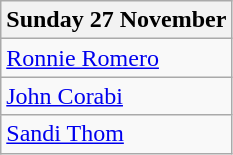<table class="wikitable">
<tr>
<th>Sunday 27 November</th>
</tr>
<tr>
<td><a href='#'>Ronnie Romero</a></td>
</tr>
<tr>
<td><a href='#'>John Corabi</a></td>
</tr>
<tr>
<td><a href='#'>Sandi Thom</a></td>
</tr>
</table>
